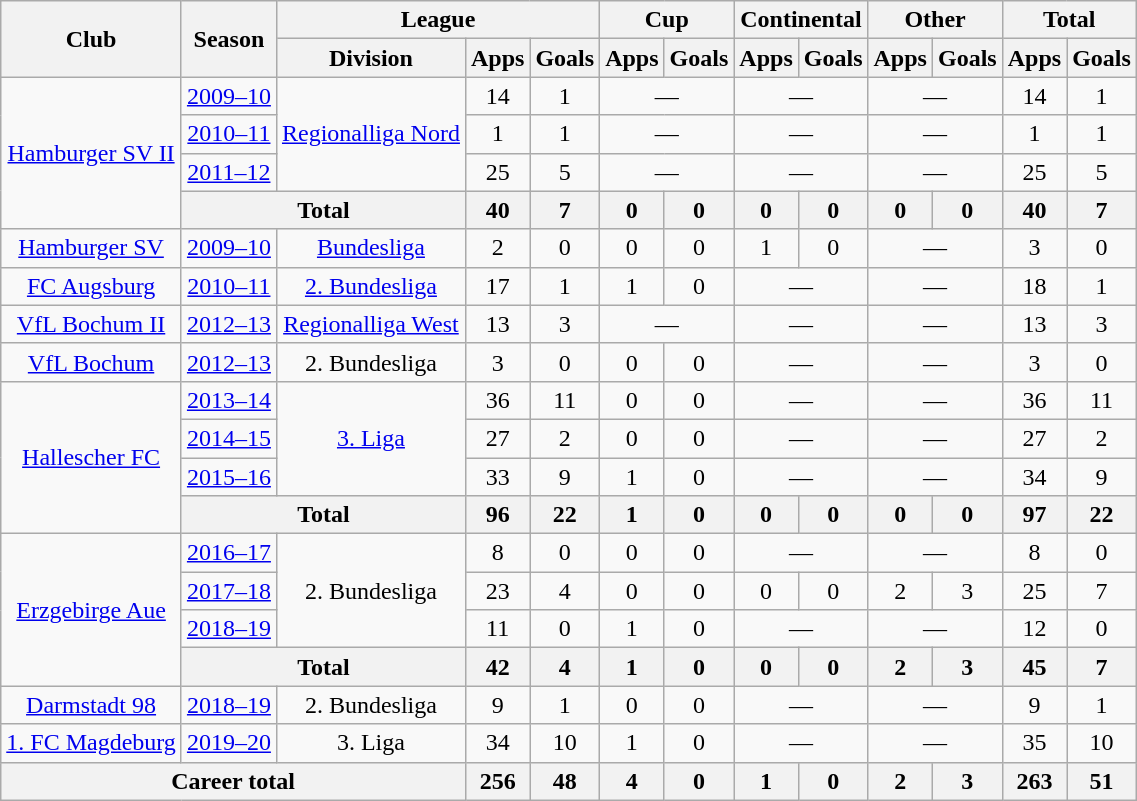<table class="wikitable" style="text-align:center">
<tr>
<th rowspan="2">Club</th>
<th rowspan="2">Season</th>
<th colspan="3">League</th>
<th colspan="2">Cup</th>
<th colspan="2">Continental</th>
<th colspan="2">Other</th>
<th colspan="2">Total</th>
</tr>
<tr>
<th>Division</th>
<th>Apps</th>
<th>Goals</th>
<th>Apps</th>
<th>Goals</th>
<th>Apps</th>
<th>Goals</th>
<th>Apps</th>
<th>Goals</th>
<th>Apps</th>
<th>Goals</th>
</tr>
<tr>
<td rowspan="4"><a href='#'>Hamburger SV II</a></td>
<td><a href='#'>2009–10</a></td>
<td rowspan="3"><a href='#'>Regionalliga Nord</a></td>
<td>14</td>
<td>1</td>
<td colspan="2">—</td>
<td colspan="2">—</td>
<td colspan="2">—</td>
<td>14</td>
<td>1</td>
</tr>
<tr>
<td><a href='#'>2010–11</a></td>
<td>1</td>
<td>1</td>
<td colspan="2">—</td>
<td colspan="2">—</td>
<td colspan="2">—</td>
<td>1</td>
<td>1</td>
</tr>
<tr>
<td><a href='#'>2011–12</a></td>
<td>25</td>
<td>5</td>
<td colspan="2">—</td>
<td colspan="2">—</td>
<td colspan="2">—</td>
<td>25</td>
<td>5</td>
</tr>
<tr>
<th colspan="2">Total</th>
<th>40</th>
<th>7</th>
<th>0</th>
<th>0</th>
<th>0</th>
<th>0</th>
<th>0</th>
<th>0</th>
<th>40</th>
<th>7</th>
</tr>
<tr>
<td><a href='#'>Hamburger SV</a></td>
<td><a href='#'>2009–10</a></td>
<td><a href='#'>Bundesliga</a></td>
<td>2</td>
<td>0</td>
<td>0</td>
<td>0</td>
<td>1</td>
<td>0</td>
<td colspan="2">—</td>
<td>3</td>
<td>0</td>
</tr>
<tr>
<td><a href='#'>FC Augsburg</a></td>
<td><a href='#'>2010–11</a></td>
<td><a href='#'>2. Bundesliga</a></td>
<td>17</td>
<td>1</td>
<td>1</td>
<td>0</td>
<td colspan="2">—</td>
<td colspan="2">—</td>
<td>18</td>
<td>1</td>
</tr>
<tr>
<td><a href='#'>VfL Bochum II</a></td>
<td><a href='#'>2012–13</a></td>
<td><a href='#'>Regionalliga West</a></td>
<td>13</td>
<td>3</td>
<td colspan="2">—</td>
<td colspan="2">—</td>
<td colspan="2">—</td>
<td>13</td>
<td>3</td>
</tr>
<tr>
<td><a href='#'>VfL Bochum</a></td>
<td><a href='#'>2012–13</a></td>
<td>2. Bundesliga</td>
<td>3</td>
<td>0</td>
<td>0</td>
<td>0</td>
<td colspan="2">—</td>
<td colspan="2">—</td>
<td>3</td>
<td>0</td>
</tr>
<tr>
<td rowspan="4"><a href='#'>Hallescher FC</a></td>
<td><a href='#'>2013–14</a></td>
<td rowspan="3"><a href='#'>3. Liga</a></td>
<td>36</td>
<td>11</td>
<td>0</td>
<td>0</td>
<td colspan="2">—</td>
<td colspan="2">—</td>
<td>36</td>
<td>11</td>
</tr>
<tr>
<td><a href='#'>2014–15</a></td>
<td>27</td>
<td>2</td>
<td>0</td>
<td>0</td>
<td colspan="2">—</td>
<td colspan="2">—</td>
<td>27</td>
<td>2</td>
</tr>
<tr>
<td><a href='#'>2015–16</a></td>
<td>33</td>
<td>9</td>
<td>1</td>
<td>0</td>
<td colspan="2">—</td>
<td colspan="2">—</td>
<td>34</td>
<td>9</td>
</tr>
<tr>
<th colspan="2">Total</th>
<th>96</th>
<th>22</th>
<th>1</th>
<th>0</th>
<th>0</th>
<th>0</th>
<th>0</th>
<th>0</th>
<th>97</th>
<th>22</th>
</tr>
<tr>
<td rowspan="4"><a href='#'>Erzgebirge Aue</a></td>
<td><a href='#'>2016–17</a></td>
<td rowspan="3">2. Bundesliga</td>
<td>8</td>
<td>0</td>
<td>0</td>
<td>0</td>
<td colspan="2">—</td>
<td colspan="2">—</td>
<td>8</td>
<td>0</td>
</tr>
<tr>
<td><a href='#'>2017–18</a></td>
<td>23</td>
<td>4</td>
<td>0</td>
<td>0</td>
<td>0</td>
<td>0</td>
<td>2</td>
<td>3</td>
<td>25</td>
<td>7</td>
</tr>
<tr>
<td><a href='#'>2018–19</a></td>
<td>11</td>
<td>0</td>
<td>1</td>
<td>0</td>
<td colspan="2">—</td>
<td colspan="2">—</td>
<td>12</td>
<td>0</td>
</tr>
<tr>
<th colspan="2">Total</th>
<th>42</th>
<th>4</th>
<th>1</th>
<th>0</th>
<th>0</th>
<th>0</th>
<th>2</th>
<th>3</th>
<th>45</th>
<th>7</th>
</tr>
<tr>
<td><a href='#'>Darmstadt 98</a></td>
<td><a href='#'>2018–19</a></td>
<td>2. Bundesliga</td>
<td>9</td>
<td>1</td>
<td>0</td>
<td>0</td>
<td colspan="2">—</td>
<td colspan="2">—</td>
<td>9</td>
<td>1</td>
</tr>
<tr>
<td><a href='#'>1. FC Magdeburg</a></td>
<td><a href='#'>2019–20</a></td>
<td>3. Liga</td>
<td>34</td>
<td>10</td>
<td>1</td>
<td>0</td>
<td colspan="2">—</td>
<td colspan="2">—</td>
<td>35</td>
<td>10</td>
</tr>
<tr>
<th colspan="3">Career total</th>
<th>256</th>
<th>48</th>
<th>4</th>
<th>0</th>
<th>1</th>
<th>0</th>
<th>2</th>
<th>3</th>
<th>263</th>
<th>51</th>
</tr>
</table>
